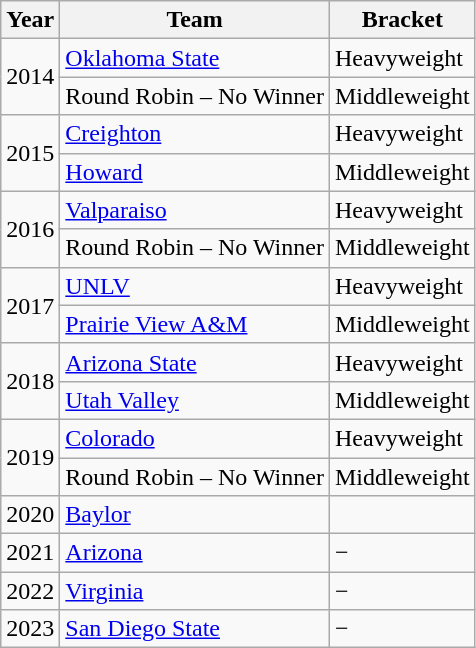<table class="wikitable">
<tr>
<th>Year</th>
<th>Team</th>
<th>Bracket</th>
</tr>
<tr>
<td rowspan="2">2014</td>
<td><a href='#'>Oklahoma State</a></td>
<td>Heavyweight</td>
</tr>
<tr>
<td>Round Robin – No Winner</td>
<td>Middleweight</td>
</tr>
<tr>
<td rowspan="2">2015</td>
<td><a href='#'>Creighton</a></td>
<td>Heavyweight</td>
</tr>
<tr>
<td><a href='#'>Howard</a></td>
<td>Middleweight</td>
</tr>
<tr>
<td rowspan="2">2016</td>
<td><a href='#'>Valparaiso</a></td>
<td>Heavyweight</td>
</tr>
<tr>
<td>Round Robin – No Winner</td>
<td>Middleweight</td>
</tr>
<tr>
<td rowspan="2">2017</td>
<td><a href='#'>UNLV</a></td>
<td>Heavyweight</td>
</tr>
<tr>
<td><a href='#'>Prairie View A&M</a></td>
<td>Middleweight</td>
</tr>
<tr>
<td rowspan="2">2018</td>
<td><a href='#'>Arizona State</a></td>
<td>Heavyweight</td>
</tr>
<tr>
<td><a href='#'>Utah Valley</a></td>
<td>Middleweight</td>
</tr>
<tr>
<td rowspan="2">2019</td>
<td><a href='#'>Colorado</a></td>
<td>Heavyweight</td>
</tr>
<tr>
<td>Round Robin – No Winner</td>
<td>Middleweight</td>
</tr>
<tr>
<td>2020</td>
<td><a href='#'>Baylor</a></td>
<td></td>
</tr>
<tr>
<td>2021</td>
<td><a href='#'>Arizona</a></td>
<td>−</td>
</tr>
<tr>
<td>2022</td>
<td><a href='#'>Virginia</a></td>
<td>−</td>
</tr>
<tr>
<td>2023</td>
<td><a href='#'>San Diego State</a></td>
<td>−</td>
</tr>
</table>
